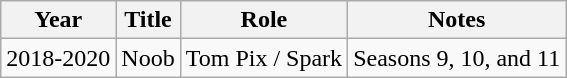<table class="wikitable sortable">
<tr>
<th>Year</th>
<th>Title</th>
<th>Role</th>
<th>Notes</th>
</tr>
<tr>
<td>2018-2020</td>
<td>Noob</td>
<td>Tom Pix / Spark</td>
<td>Seasons 9, 10, and 11</td>
</tr>
</table>
